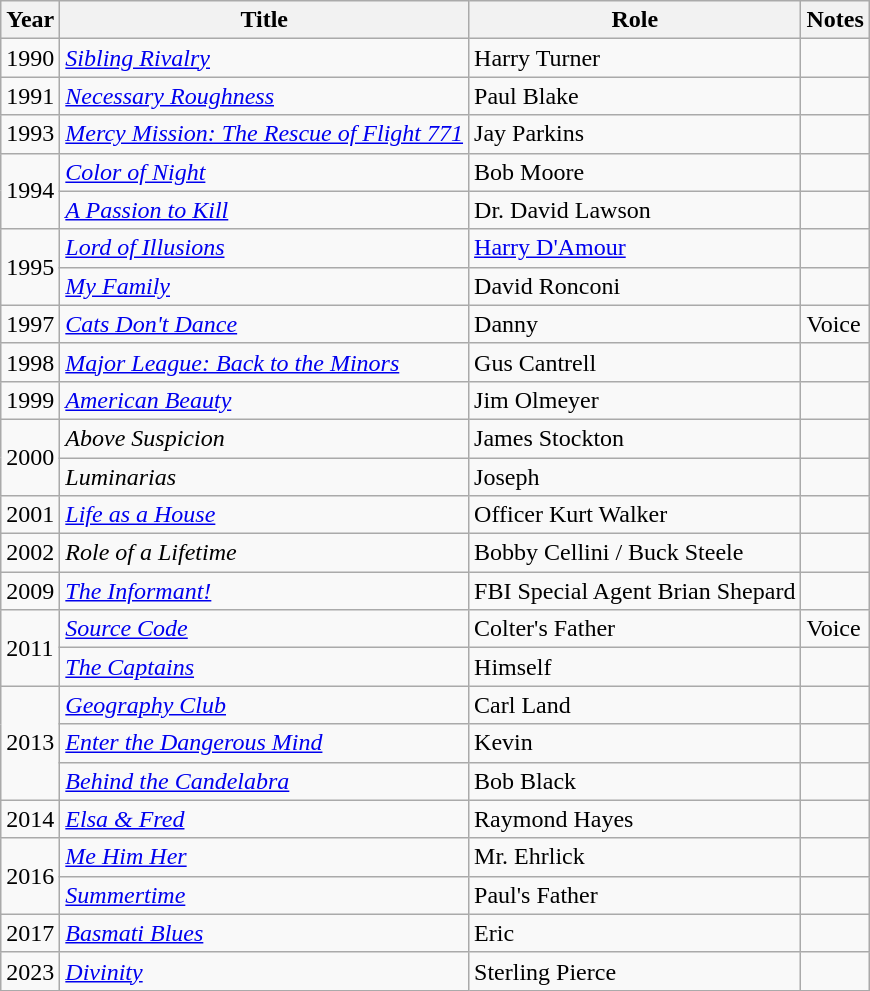<table class="wikitable sortable">
<tr>
<th>Year</th>
<th>Title</th>
<th>Role</th>
<th>Notes</th>
</tr>
<tr>
<td>1990</td>
<td><em><a href='#'>Sibling Rivalry</a></em></td>
<td>Harry Turner</td>
<td></td>
</tr>
<tr>
<td>1991</td>
<td><em><a href='#'>Necessary Roughness</a></em></td>
<td>Paul Blake</td>
<td></td>
</tr>
<tr>
<td>1993</td>
<td><em><a href='#'>Mercy Mission: The Rescue of Flight 771</a></em></td>
<td>Jay Parkins</td>
<td></td>
</tr>
<tr>
<td rowspan=2>1994</td>
<td><em><a href='#'>Color of Night</a></em></td>
<td>Bob Moore</td>
<td></td>
</tr>
<tr>
<td data-sort-value="Passion to Kill, A"><em><a href='#'>A Passion to Kill</a></em></td>
<td>Dr. David Lawson</td>
<td></td>
</tr>
<tr>
<td rowspan="2">1995</td>
<td><em><a href='#'>Lord of Illusions</a></em></td>
<td><a href='#'>Harry D'Amour</a></td>
<td></td>
</tr>
<tr>
<td><a href='#'><em>My Family</em></a></td>
<td>David Ronconi</td>
<td></td>
</tr>
<tr>
<td>1997</td>
<td><em><a href='#'>Cats Don't Dance</a></em></td>
<td>Danny</td>
<td>Voice</td>
</tr>
<tr>
<td>1998</td>
<td><em><a href='#'>Major League: Back to the Minors</a></em></td>
<td>Gus Cantrell</td>
<td></td>
</tr>
<tr>
<td>1999</td>
<td><em><a href='#'>American Beauty</a></em></td>
<td>Jim Olmeyer</td>
<td></td>
</tr>
<tr>
<td rowspan="2">2000</td>
<td><em>Above Suspicion</em></td>
<td>James Stockton</td>
<td></td>
</tr>
<tr>
<td><em>Luminarias</em></td>
<td>Joseph</td>
<td></td>
</tr>
<tr>
<td>2001</td>
<td><em><a href='#'>Life as a House</a></em></td>
<td>Officer Kurt Walker</td>
<td></td>
</tr>
<tr>
<td>2002</td>
<td><em>Role of a Lifetime</em></td>
<td>Bobby Cellini / Buck Steele</td>
<td></td>
</tr>
<tr>
<td>2009</td>
<td data-sort-value="Informant!, The"><em><a href='#'>The Informant!</a></em></td>
<td>FBI Special Agent Brian Shepard</td>
<td></td>
</tr>
<tr>
<td rowspan=2>2011</td>
<td><em><a href='#'>Source Code</a></em></td>
<td>Colter's Father</td>
<td>Voice</td>
</tr>
<tr>
<td data-sort-value="Captains, The"><em><a href='#'>The Captains</a></em></td>
<td>Himself</td>
<td></td>
</tr>
<tr>
<td rowspan=3>2013</td>
<td><em><a href='#'>Geography Club</a></em></td>
<td>Carl Land</td>
<td></td>
</tr>
<tr>
<td><em><a href='#'>Enter the Dangerous Mind</a></em></td>
<td>Kevin</td>
<td></td>
</tr>
<tr>
<td><em><a href='#'>Behind the Candelabra</a></em></td>
<td>Bob Black</td>
<td></td>
</tr>
<tr>
<td>2014</td>
<td><em><a href='#'>Elsa & Fred</a></em></td>
<td>Raymond Hayes</td>
<td></td>
</tr>
<tr>
<td rowspan=2>2016</td>
<td><em><a href='#'>Me Him Her</a></em></td>
<td>Mr. Ehrlick</td>
<td></td>
</tr>
<tr>
<td><em><a href='#'>Summertime</a></em></td>
<td>Paul's Father</td>
<td></td>
</tr>
<tr>
<td>2017</td>
<td><em><a href='#'>Basmati Blues</a></em></td>
<td>Eric</td>
<td></td>
</tr>
<tr>
<td>2023</td>
<td><em><a href='#'>Divinity</a></em></td>
<td>Sterling Pierce</td>
<td></td>
</tr>
</table>
